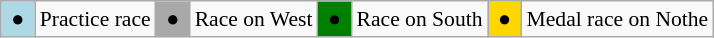<table class="wikitable" style="margin:0.5em auto; font-size:90%;position:relative;">
<tr>
<td bgcolor=LightBlue align=center> ● </td>
<td>Practice race</td>
<td bgcolor=DarkGrey align=center> ● </td>
<td>Race on West</td>
<td bgcolor=Green align=center> ● </td>
<td>Race on South</td>
<td bgcolor=Gold align=center> ● </td>
<td>Medal race on Nothe</td>
</tr>
</table>
